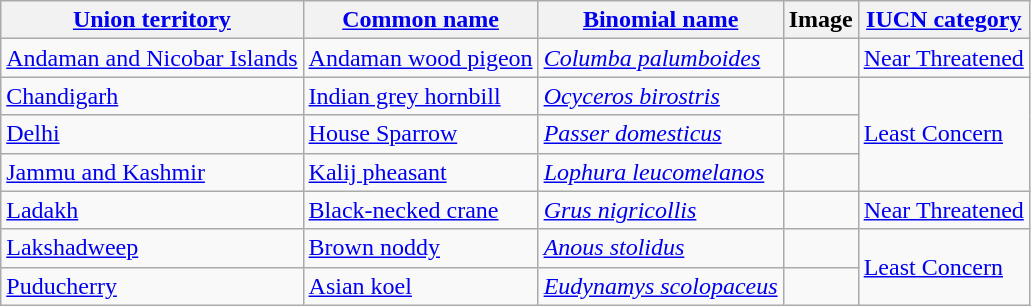<table class="wikitable sortable">
<tr>
<th><a href='#'>Union territory</a></th>
<th><a href='#'>Common name</a></th>
<th><a href='#'>Binomial name</a></th>
<th>Image</th>
<th><a href='#'>IUCN category</a></th>
</tr>
<tr>
<td><a href='#'>Andaman and Nicobar Islands</a></td>
<td><a href='#'>Andaman wood pigeon</a></td>
<td><em><a href='#'>Columba palumboides</a></em></td>
<td></td>
<td><a href='#'>Near Threatened</a></td>
</tr>
<tr>
<td><a href='#'>Chandigarh</a></td>
<td><a href='#'>Indian grey hornbill</a></td>
<td><em><a href='#'>Ocyceros birostris</a></em></td>
<td></td>
<td rowspan="3"><a href='#'>Least Concern</a></td>
</tr>
<tr>
<td><a href='#'>Delhi</a></td>
<td><a href='#'>House Sparrow</a></td>
<td><em><a href='#'>Passer domesticus</a></em></td>
<td></td>
</tr>
<tr>
<td><a href='#'>Jammu and Kashmir</a></td>
<td><a href='#'>Kalij pheasant</a></td>
<td><em><a href='#'>Lophura leucomelanos</a></em></td>
<td></td>
</tr>
<tr>
<td><a href='#'>Ladakh</a></td>
<td><a href='#'>Black-necked crane</a></td>
<td><em><a href='#'>Grus nigricollis</a></em></td>
<td></td>
<td><a href='#'>Near Threatened</a></td>
</tr>
<tr>
<td><a href='#'>Lakshadweep</a></td>
<td><a href='#'>Brown noddy</a></td>
<td><em><a href='#'>Anous stolidus</a></em></td>
<td></td>
<td rowspan="2"><a href='#'>Least Concern</a></td>
</tr>
<tr>
<td><a href='#'>Puducherry</a></td>
<td><a href='#'>Asian koel</a></td>
<td><em><a href='#'>Eudynamys scolopaceus</a></em></td>
<td></td>
</tr>
</table>
